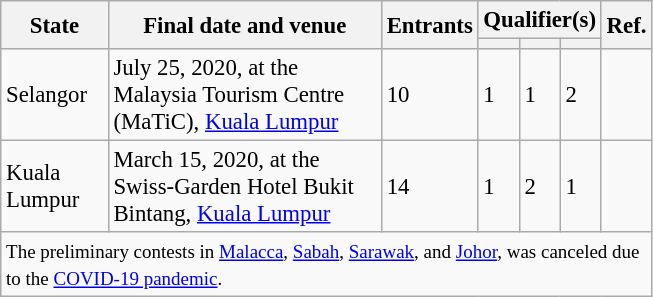<table class="wikitable defaultcenter col2left floatright" style="width: 435px; font-size: 95%">
<tr>
<th rowspan=2>State</th>
<th rowspan=2>Final date and venue</th>
<th rowspan=2>Entrants</th>
<th colspan=3>Qualifier(s)</th>
<th rowspan=2>Ref.</th>
</tr>
<tr>
<th></th>
<th></th>
<th></th>
</tr>
<tr>
<td>Selangor</td>
<td>July 25, 2020, at the Malaysia Tourism Centre (MaTiC), <a href='#'>Kuala Lumpur</a></td>
<td>10</td>
<td>1</td>
<td>1</td>
<td>2</td>
<td><br><br></td>
</tr>
<tr>
<td>Kuala Lumpur</td>
<td>March 15, 2020, at the Swiss-Garden Hotel Bukit Bintang, <a href='#'>Kuala Lumpur</a></td>
<td>14</td>
<td>1</td>
<td>2</td>
<td>1</td>
<td><br></td>
</tr>
<tr>
<td colspan=7><small>The preliminary contests in <a href='#'>Malacca</a>, <a href='#'>Sabah</a>, <a href='#'>Sarawak</a>, and <a href='#'>Johor</a>, was canceled due to the <a href='#'>COVID-19 pandemic</a>.</small></td>
</tr>
</table>
